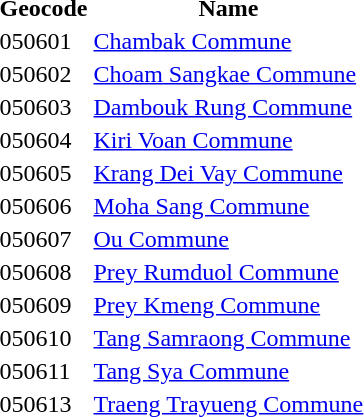<table>
<tr>
<th>Geocode</th>
<th>Name</th>
<th></th>
</tr>
<tr>
<td>050601</td>
<td><a href='#'>Chambak Commune</a></td>
<td></td>
</tr>
<tr>
<td>050602</td>
<td><a href='#'>Choam Sangkae Commune</a></td>
<td></td>
</tr>
<tr>
<td>050603</td>
<td><a href='#'>Dambouk Rung Commune</a></td>
<td></td>
</tr>
<tr>
<td>050604</td>
<td><a href='#'>Kiri Voan Commune</a></td>
<td></td>
</tr>
<tr>
<td>050605</td>
<td><a href='#'>Krang Dei Vay Commune</a></td>
<td></td>
</tr>
<tr>
<td>050606</td>
<td><a href='#'>Moha Sang Commune</a></td>
<td></td>
</tr>
<tr>
<td>050607</td>
<td><a href='#'>Ou Commune</a></td>
<td></td>
</tr>
<tr>
<td>050608</td>
<td><a href='#'>Prey Rumduol Commune</a></td>
<td></td>
</tr>
<tr>
<td>050609</td>
<td><a href='#'>Prey Kmeng Commune</a></td>
<td></td>
</tr>
<tr>
<td>050610</td>
<td><a href='#'>Tang Samraong Commune</a></td>
<td></td>
</tr>
<tr>
<td>050611</td>
<td><a href='#'>Tang Sya Commune</a></td>
<td></td>
</tr>
<tr>
<td>050613</td>
<td><a href='#'>Traeng Trayueng Commune</a></td>
<td></td>
</tr>
<tr>
</tr>
</table>
